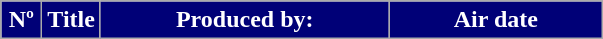<table class="wikitable" style="background:#FFFFFF">
<tr style="color:#FFFFFF">
<th style="background:#000077; width:20px">Nº</th>
<th style="background:#000077">Title</th>
<th style="background:#000077; width:185px">Produced by:</th>
<th style="background:#000077; width:135px">Air date<br>















</th>
</tr>
</table>
